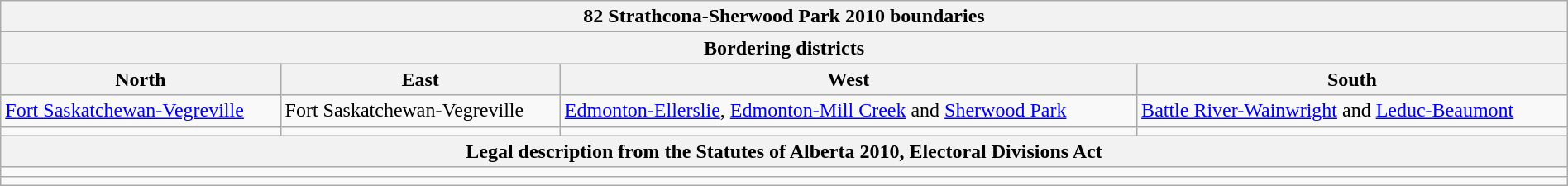<table class="wikitable collapsible collapsed" style="width:100%;">
<tr>
<th colspan=4>82 Strathcona-Sherwood Park 2010 boundaries</th>
</tr>
<tr>
<th colspan=4>Bordering districts</th>
</tr>
<tr>
<th>North</th>
<th>East</th>
<th>West</th>
<th>South</th>
</tr>
<tr>
<td><a href='#'>Fort Saskatchewan-Vegreville</a></td>
<td>Fort Saskatchewan-Vegreville</td>
<td><a href='#'>Edmonton-Ellerslie</a>, <a href='#'>Edmonton-Mill Creek</a> and <a href='#'>Sherwood Park</a></td>
<td><a href='#'>Battle River-Wainwright</a> and <a href='#'>Leduc-Beaumont</a></td>
</tr>
<tr>
<td align=center></td>
<td align=center></td>
<td align=center></td>
<td align=center></td>
</tr>
<tr>
<th colspan=4>Legal description from the Statutes of Alberta 2010, Electoral Divisions Act</th>
</tr>
<tr>
<td colspan=4></td>
</tr>
<tr>
<td colspan=4></td>
</tr>
</table>
